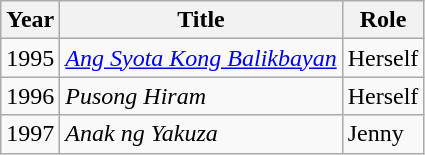<table class="wikitable sortable">
<tr>
<th>Year</th>
<th>Title</th>
<th>Role</th>
</tr>
<tr>
<td>1995</td>
<td><em><a href='#'>Ang Syota Kong Balikbayan</a></em></td>
<td>Herself</td>
</tr>
<tr>
<td>1996</td>
<td><em>Pusong Hiram</em></td>
<td>Herself</td>
</tr>
<tr>
<td>1997</td>
<td><em>Anak ng Yakuza</em></td>
<td>Jenny</td>
</tr>
</table>
